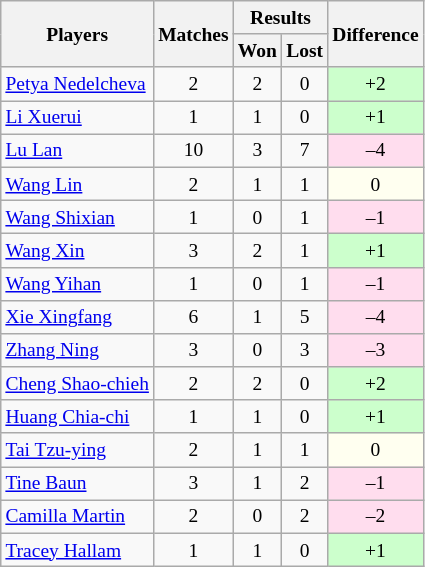<table class=wikitable style="text-align:center; font-size:small">
<tr>
<th rowspan="2">Players</th>
<th rowspan="2">Matches</th>
<th colspan="2">Results</th>
<th rowspan="2">Difference</th>
</tr>
<tr>
<th>Won</th>
<th>Lost</th>
</tr>
<tr>
<td align="left"> <a href='#'>Petya Nedelcheva</a></td>
<td>2</td>
<td>2</td>
<td>0</td>
<td bgcolor="#ccffcc">+2</td>
</tr>
<tr>
<td align="left"> <a href='#'>Li Xuerui</a></td>
<td>1</td>
<td>1</td>
<td>0</td>
<td bgcolor="#ccffcc">+1</td>
</tr>
<tr>
<td align="left"> <a href='#'>Lu Lan</a></td>
<td>10</td>
<td>3</td>
<td>7</td>
<td bgcolor="#ffddee">–4</td>
</tr>
<tr>
<td align="left"> <a href='#'>Wang Lin</a></td>
<td>2</td>
<td>1</td>
<td>1</td>
<td bgcolor="#fffff0">0</td>
</tr>
<tr>
<td align="left"> <a href='#'>Wang Shixian</a></td>
<td>1</td>
<td>0</td>
<td>1</td>
<td bgcolor="#ffddee">–1</td>
</tr>
<tr>
<td align="left"> <a href='#'>Wang Xin</a></td>
<td>3</td>
<td>2</td>
<td>1</td>
<td bgcolor="#ccffcc">+1</td>
</tr>
<tr>
<td align="left"> <a href='#'>Wang Yihan</a></td>
<td>1</td>
<td>0</td>
<td>1</td>
<td bgcolor="#ffddee">–1</td>
</tr>
<tr>
<td align="left"> <a href='#'>Xie Xingfang</a></td>
<td>6</td>
<td>1</td>
<td>5</td>
<td bgcolor="#ffddee">–4</td>
</tr>
<tr>
<td align="left"> <a href='#'>Zhang Ning</a></td>
<td>3</td>
<td>0</td>
<td>3</td>
<td bgcolor="#ffddee">–3</td>
</tr>
<tr>
<td align="left"> <a href='#'>Cheng Shao-chieh</a></td>
<td>2</td>
<td>2</td>
<td>0</td>
<td bgcolor="#ccffcc">+2</td>
</tr>
<tr>
<td align="left"> <a href='#'>Huang Chia-chi</a></td>
<td>1</td>
<td>1</td>
<td>0</td>
<td bgcolor="#ccffcc">+1</td>
</tr>
<tr>
<td align="left"> <a href='#'>Tai Tzu-ying</a></td>
<td>2</td>
<td>1</td>
<td>1</td>
<td bgcolor="#fffff0">0</td>
</tr>
<tr>
<td align="left"> <a href='#'>Tine Baun</a></td>
<td>3</td>
<td>1</td>
<td>2</td>
<td bgcolor="#ffddee">–1</td>
</tr>
<tr>
<td align="left"> <a href='#'>Camilla Martin</a></td>
<td>2</td>
<td>0</td>
<td>2</td>
<td bgcolor="#ffddee">–2</td>
</tr>
<tr>
<td align="left"> <a href='#'>Tracey Hallam</a></td>
<td>1</td>
<td>1</td>
<td>0</td>
<td bgcolor="#ccffcc">+1</td>
</tr>
</table>
